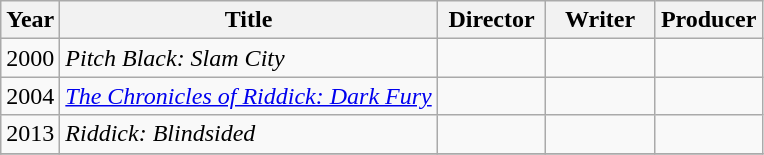<table class="wikitable">
<tr>
<th>Year</th>
<th>Title</th>
<th width=65>Director</th>
<th width=65>Writer</th>
<th width=65>Producer</th>
</tr>
<tr>
<td>2000</td>
<td><em>Pitch Black: Slam City</em></td>
<td></td>
<td></td>
<td></td>
</tr>
<tr>
<td>2004</td>
<td><em><a href='#'>The Chronicles of Riddick: Dark Fury</a></em></td>
<td></td>
<td></td>
<td></td>
</tr>
<tr>
<td>2013</td>
<td><em>Riddick: Blindsided</em></td>
<td></td>
<td></td>
<td></td>
</tr>
<tr>
</tr>
</table>
